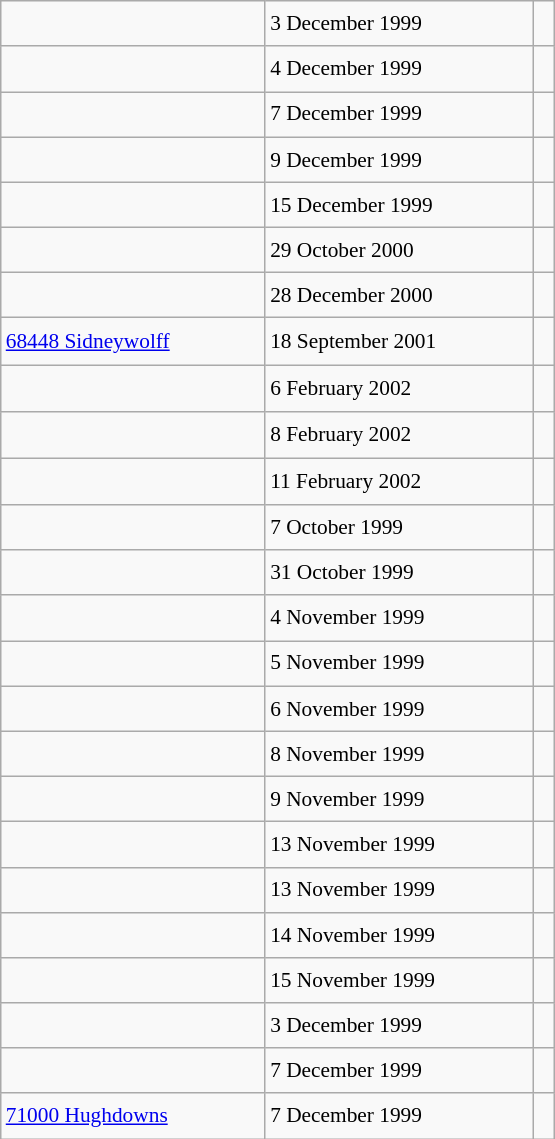<table class="wikitable" style="font-size: 89%; float: left; width: 26em; margin-right: 1em; line-height: 1.65em">
<tr>
<td></td>
<td>3 December 1999</td>
<td><small></small></td>
</tr>
<tr>
<td></td>
<td>4 December 1999</td>
<td><small></small></td>
</tr>
<tr>
<td></td>
<td>7 December 1999</td>
<td><small></small></td>
</tr>
<tr>
<td></td>
<td>9 December 1999</td>
<td><small></small></td>
</tr>
<tr>
<td></td>
<td>15 December 1999</td>
<td><small></small></td>
</tr>
<tr>
<td></td>
<td>29 October 2000</td>
<td><small></small></td>
</tr>
<tr>
<td></td>
<td>28 December 2000</td>
<td><small></small></td>
</tr>
<tr>
<td><a href='#'>68448 Sidneywolff</a></td>
<td>18 September 2001</td>
<td><small></small> </td>
</tr>
<tr>
<td></td>
<td>6 February 2002</td>
<td><small></small> </td>
</tr>
<tr>
<td></td>
<td>8 February 2002</td>
<td><small></small> </td>
</tr>
<tr>
<td></td>
<td>11 February 2002</td>
<td><small></small> </td>
</tr>
<tr>
<td></td>
<td>7 October 1999</td>
<td><small></small></td>
</tr>
<tr>
<td></td>
<td>31 October 1999</td>
<td><small></small></td>
</tr>
<tr>
<td></td>
<td>4 November 1999</td>
<td><small></small></td>
</tr>
<tr>
<td></td>
<td>5 November 1999</td>
<td><small></small></td>
</tr>
<tr>
<td></td>
<td>6 November 1999</td>
<td><small></small></td>
</tr>
<tr>
<td></td>
<td>8 November 1999</td>
<td><small></small></td>
</tr>
<tr>
<td></td>
<td>9 November 1999</td>
<td><small></small></td>
</tr>
<tr>
<td></td>
<td>13 November 1999</td>
<td><small></small></td>
</tr>
<tr>
<td></td>
<td>13 November 1999</td>
<td><small></small></td>
</tr>
<tr>
<td></td>
<td>14 November 1999</td>
<td><small></small></td>
</tr>
<tr>
<td></td>
<td>15 November 1999</td>
<td><small></small></td>
</tr>
<tr>
<td></td>
<td>3 December 1999</td>
<td><small></small></td>
</tr>
<tr>
<td></td>
<td>7 December 1999</td>
<td><small></small></td>
</tr>
<tr>
<td><a href='#'>71000 Hughdowns</a></td>
<td>7 December 1999</td>
<td><small></small></td>
</tr>
</table>
